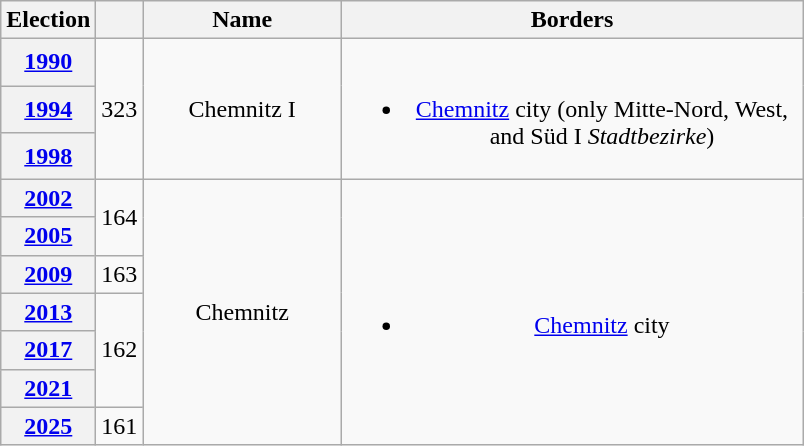<table class=wikitable style="text-align:center">
<tr>
<th>Election</th>
<th></th>
<th width=125px>Name</th>
<th width=300px>Borders</th>
</tr>
<tr>
<th><a href='#'>1990</a></th>
<td rowspan=3>323</td>
<td rowspan=3>Chemnitz I</td>
<td rowspan=3><br><ul><li><a href='#'>Chemnitz</a> city (only Mitte-Nord, West, and Süd I <em>Stadtbezirke</em>)</li></ul></td>
</tr>
<tr>
<th><a href='#'>1994</a></th>
</tr>
<tr>
<th><a href='#'>1998</a></th>
</tr>
<tr>
<th><a href='#'>2002</a></th>
<td rowspan=2>164</td>
<td rowspan=7>Chemnitz</td>
<td rowspan=7><br><ul><li><a href='#'>Chemnitz</a> city</li></ul></td>
</tr>
<tr>
<th><a href='#'>2005</a></th>
</tr>
<tr>
<th><a href='#'>2009</a></th>
<td>163</td>
</tr>
<tr>
<th><a href='#'>2013</a></th>
<td rowspan=3>162</td>
</tr>
<tr>
<th><a href='#'>2017</a></th>
</tr>
<tr>
<th><a href='#'>2021</a></th>
</tr>
<tr>
<th><a href='#'>2025</a></th>
<td>161</td>
</tr>
</table>
